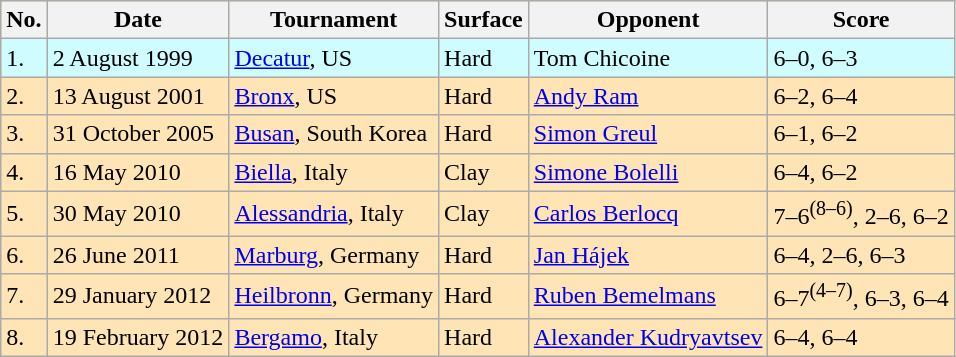<table class=wikitable style=background:moccasin>
<tr>
<th>No.</th>
<th>Date</th>
<th>Tournament</th>
<th>Surface</th>
<th>Opponent</th>
<th>Score</th>
</tr>
<tr bgcolor=CFFCFF>
<td>1.</td>
<td>2 August 1999</td>
<td><a href='#'>Decatur</a>, US</td>
<td>Hard</td>
<td> Tom Chicoine</td>
<td>6–0, 6–3</td>
</tr>
<tr>
<td>2.</td>
<td>13 August 2001</td>
<td><a href='#'>Bronx</a>, US</td>
<td>Hard</td>
<td> <a href='#'>Andy Ram</a></td>
<td>6–2, 6–4</td>
</tr>
<tr>
<td>3.</td>
<td>31 October 2005</td>
<td><a href='#'>Busan</a>, South Korea</td>
<td>Hard</td>
<td> <a href='#'>Simon Greul</a></td>
<td>6–1, 6–2</td>
</tr>
<tr>
<td>4.</td>
<td>16 May 2010</td>
<td><a href='#'>Biella</a>, Italy</td>
<td>Clay</td>
<td> <a href='#'>Simone Bolelli</a></td>
<td>6–4, 6–2</td>
</tr>
<tr>
<td>5.</td>
<td>30 May 2010</td>
<td><a href='#'>Alessandria</a>, Italy</td>
<td>Clay</td>
<td> <a href='#'>Carlos Berlocq</a></td>
<td>7–6<sup>(8–6)</sup>, 2–6, 6–2</td>
</tr>
<tr>
<td>6.</td>
<td>26 June 2011</td>
<td><a href='#'>Marburg</a>, Germany</td>
<td>Hard</td>
<td> <a href='#'>Jan Hájek</a></td>
<td>6–4, 2–6, 6–3</td>
</tr>
<tr>
<td>7.</td>
<td>29 January 2012</td>
<td><a href='#'>Heilbronn</a>, Germany</td>
<td>Hard</td>
<td> <a href='#'>Ruben Bemelmans</a></td>
<td>6–7<sup>(4–7)</sup>, 6–3, 6–4</td>
</tr>
<tr>
<td>8.</td>
<td>19 February 2012</td>
<td><a href='#'>Bergamo</a>, Italy</td>
<td>Hard</td>
<td> <a href='#'>Alexander Kudryavtsev</a></td>
<td>6–4, 6–4</td>
</tr>
</table>
